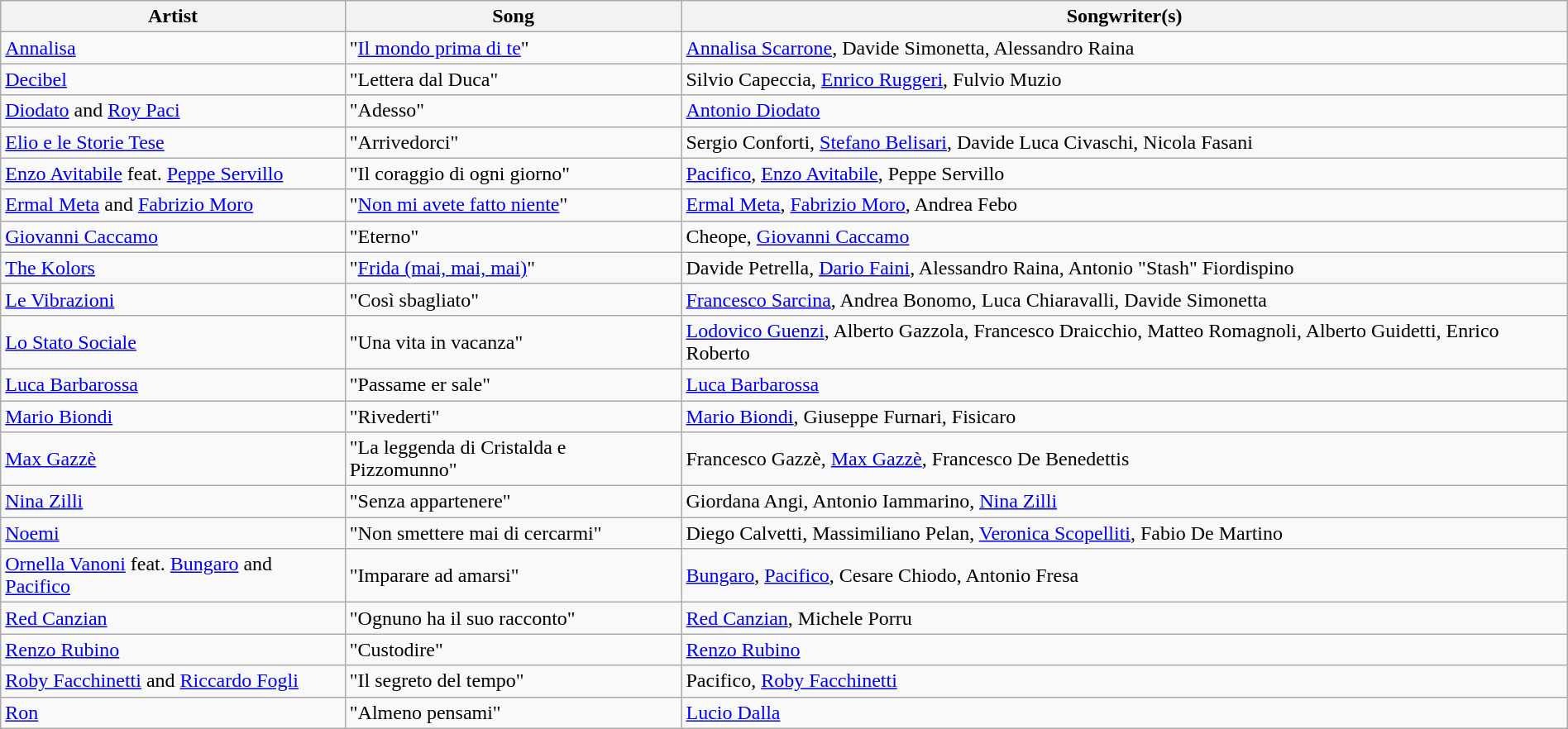<table class="wikitable sortable" style="margin: 1em auto 1em auto">
<tr>
<th>Artist</th>
<th>Song</th>
<th class="unsortable">Songwriter(s)</th>
</tr>
<tr>
<td><a href='#'>Annalisa</a></td>
<td>"<a href='#'>Il mondo prima di te</a>"</td>
<td><a href='#'>Annalisa Scarrone</a>, Davide Simonetta, Alessandro Raina</td>
</tr>
<tr>
<td><a href='#'>Decibel</a></td>
<td>"Lettera dal Duca"</td>
<td>Silvio Capeccia, <a href='#'>Enrico Ruggeri</a>, Fulvio Muzio</td>
</tr>
<tr>
<td><a href='#'>Diodato</a> and <a href='#'>Roy Paci</a></td>
<td>"Adesso"</td>
<td><a href='#'>Antonio Diodato</a></td>
</tr>
<tr>
<td><a href='#'>Elio e le Storie Tese</a></td>
<td>"Arrivedorci"</td>
<td>Sergio Conforti, <a href='#'>Stefano Belisari</a>, Davide Luca Civaschi, Nicola Fasani</td>
</tr>
<tr>
<td><a href='#'>Enzo Avitabile</a> feat. <a href='#'>Peppe Servillo</a></td>
<td>"Il coraggio di ogni giorno"</td>
<td><a href='#'>Pacifico</a>, <a href='#'>Enzo Avitabile</a>, Peppe Servillo</td>
</tr>
<tr>
<td><a href='#'>Ermal Meta</a> and <a href='#'>Fabrizio Moro</a></td>
<td>"<a href='#'>Non mi avete fatto niente</a>"</td>
<td><a href='#'>Ermal Meta</a>, <a href='#'>Fabrizio Moro</a>, Andrea Febo</td>
</tr>
<tr>
<td><a href='#'>Giovanni Caccamo</a></td>
<td>"Eterno"</td>
<td>Cheope, <a href='#'>Giovanni Caccamo</a></td>
</tr>
<tr>
<td data-sort-value="Kolors, The"><a href='#'>The Kolors</a></td>
<td>"<a href='#'>Frida (mai, mai, mai)</a>"</td>
<td>Davide Petrella, <a href='#'>Dario Faini</a>, Alessandro Raina, Antonio "Stash" Fiordispino</td>
</tr>
<tr>
<td><a href='#'>Le Vibrazioni</a></td>
<td>"Così sbagliato"</td>
<td><a href='#'>Francesco Sarcina</a>, Andrea Bonomo, Luca Chiaravalli, Davide Simonetta</td>
</tr>
<tr>
<td><a href='#'>Lo Stato Sociale</a></td>
<td>"Una vita in vacanza"</td>
<td><a href='#'>Lodovico Guenzi</a>, Alberto Gazzola, Francesco Draicchio, Matteo Romagnoli, Alberto Guidetti, Enrico Roberto</td>
</tr>
<tr>
<td><a href='#'>Luca Barbarossa</a></td>
<td>"Passame er sale"</td>
<td><a href='#'>Luca Barbarossa</a></td>
</tr>
<tr>
<td><a href='#'>Mario Biondi</a></td>
<td>"Rivederti"</td>
<td><a href='#'>Mario Biondi</a>, Giuseppe Furnari, Fisicaro</td>
</tr>
<tr>
<td><a href='#'>Max Gazzè</a></td>
<td>"La leggenda di Cristalda e Pizzomunno"</td>
<td>Francesco Gazzè, <a href='#'>Max Gazzè</a>, Francesco De Benedettis</td>
</tr>
<tr>
<td><a href='#'>Nina Zilli</a></td>
<td>"Senza appartenere"</td>
<td>Giordana Angi, Antonio Iammarino, <a href='#'>Nina Zilli</a></td>
</tr>
<tr>
<td><a href='#'>Noemi</a></td>
<td>"Non smettere mai di cercarmi"</td>
<td>Diego Calvetti, Massimiliano Pelan, <a href='#'>Veronica Scopelliti</a>, Fabio De Martino</td>
</tr>
<tr>
<td><a href='#'>Ornella Vanoni</a> feat. <a href='#'>Bungaro</a> and <a href='#'>Pacifico</a></td>
<td>"Imparare ad amarsi"</td>
<td><a href='#'>Bungaro</a>, <a href='#'>Pacifico</a>, Cesare Chiodo, Antonio Fresa</td>
</tr>
<tr>
<td><a href='#'>Red Canzian</a></td>
<td>"Ognuno ha il suo racconto"</td>
<td><a href='#'>Red Canzian</a>, Michele Porru</td>
</tr>
<tr>
<td><a href='#'>Renzo Rubino</a></td>
<td>"Custodire"</td>
<td><a href='#'>Renzo Rubino</a></td>
</tr>
<tr>
<td><a href='#'>Roby Facchinetti</a> and <a href='#'>Riccardo Fogli</a></td>
<td>"Il segreto del tempo"</td>
<td>Pacifico, <a href='#'>Roby Facchinetti</a></td>
</tr>
<tr>
<td><a href='#'>Ron</a></td>
<td>"Almeno pensami"</td>
<td><a href='#'>Lucio Dalla</a></td>
</tr>
</table>
